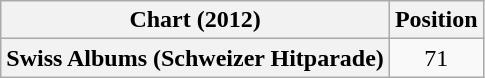<table class="wikitable plainrowheaders">
<tr>
<th>Chart (2012)</th>
<th>Position</th>
</tr>
<tr>
<th scope="row">Swiss Albums (Schweizer Hitparade)</th>
<td align="center">71</td>
</tr>
</table>
